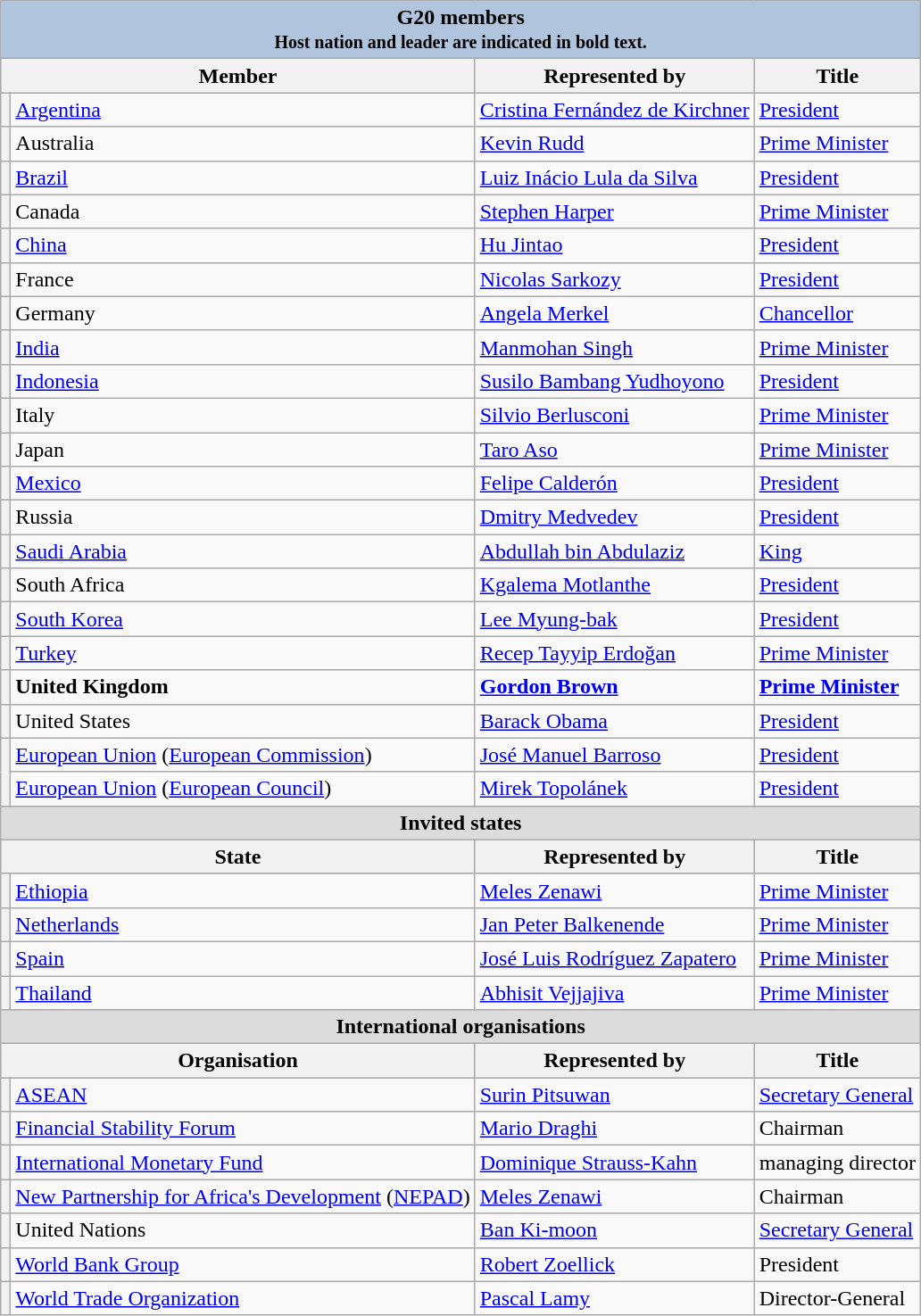<table class="wikitable">
<tr>
<th colspan="4" style="background: LightSteelBlue;"><strong>G20 members</strong><br><small>Host nation and leader are indicated in bold text.</small></th>
</tr>
<tr style="background:#ccc; text-align:center;">
<th colspan=2>Member</th>
<th>Represented by</th>
<th>Title</th>
</tr>
<tr>
<th></th>
<td><a href='#'>Argentina</a></td>
<td><a href='#'>Cristina Fernández de Kirchner</a></td>
<td><a href='#'>President</a></td>
</tr>
<tr>
<th></th>
<td>Australia</td>
<td><a href='#'>Kevin Rudd</a></td>
<td><a href='#'>Prime Minister</a></td>
</tr>
<tr>
<th></th>
<td><a href='#'>Brazil</a></td>
<td><a href='#'>Luiz Inácio Lula da Silva</a></td>
<td><a href='#'>President</a></td>
</tr>
<tr>
<th></th>
<td>Canada</td>
<td><a href='#'>Stephen Harper</a></td>
<td><a href='#'>Prime Minister</a></td>
</tr>
<tr>
<th></th>
<td><a href='#'>China</a></td>
<td><a href='#'>Hu Jintao</a></td>
<td><a href='#'>President</a></td>
</tr>
<tr>
<th></th>
<td>France</td>
<td><a href='#'>Nicolas Sarkozy</a></td>
<td><a href='#'>President</a></td>
</tr>
<tr>
<th></th>
<td>Germany</td>
<td><a href='#'>Angela Merkel</a></td>
<td><a href='#'>Chancellor</a></td>
</tr>
<tr>
<th></th>
<td><a href='#'>India</a></td>
<td><a href='#'>Manmohan Singh</a></td>
<td><a href='#'>Prime Minister</a></td>
</tr>
<tr>
<th></th>
<td><a href='#'>Indonesia</a></td>
<td><a href='#'>Susilo Bambang Yudhoyono</a></td>
<td><a href='#'>President</a></td>
</tr>
<tr>
<th></th>
<td>Italy</td>
<td><a href='#'>Silvio Berlusconi</a></td>
<td><a href='#'>Prime Minister</a></td>
</tr>
<tr>
<th></th>
<td>Japan</td>
<td><a href='#'>Taro Aso</a></td>
<td><a href='#'>Prime Minister</a></td>
</tr>
<tr>
<th></th>
<td><a href='#'>Mexico</a></td>
<td><a href='#'>Felipe Calderón</a></td>
<td><a href='#'>President</a></td>
</tr>
<tr>
<th></th>
<td>Russia</td>
<td><a href='#'>Dmitry Medvedev</a></td>
<td><a href='#'>President</a></td>
</tr>
<tr>
<th></th>
<td><a href='#'>Saudi Arabia</a></td>
<td><a href='#'>Abdullah bin Abdulaziz</a></td>
<td><a href='#'>King</a></td>
</tr>
<tr>
<th></th>
<td>South Africa</td>
<td><a href='#'>Kgalema Motlanthe</a></td>
<td><a href='#'>President</a></td>
</tr>
<tr>
<th></th>
<td><a href='#'>South Korea</a></td>
<td><a href='#'>Lee Myung-bak</a></td>
<td><a href='#'>President</a></td>
</tr>
<tr>
<th></th>
<td><a href='#'>Turkey</a></td>
<td><a href='#'>Recep Tayyip Erdoğan</a></td>
<td><a href='#'>Prime Minister</a></td>
</tr>
<tr>
<th></th>
<td><strong>United Kingdom</strong></td>
<td><strong><a href='#'>Gordon Brown</a></strong></td>
<td><strong><a href='#'>Prime Minister</a></strong></td>
</tr>
<tr>
<th></th>
<td>United States</td>
<td><a href='#'>Barack Obama</a></td>
<td><a href='#'>President</a></td>
</tr>
<tr>
<th rowspan="2"></th>
<td><a href='#'>European Union</a> (<a href='#'>European Commission</a>)</td>
<td><a href='#'>José Manuel Barroso</a></td>
<td><a href='#'>President</a></td>
</tr>
<tr>
<td><a href='#'>European Union</a> (<a href='#'>European Council</a>)</td>
<td><a href='#'>Mirek Topolánek</a></td>
<td><a href='#'>President</a></td>
</tr>
<tr>
<td colspan="4"  style="text-align:center; background:Gainsboro;"><strong>Invited states</strong></td>
</tr>
<tr style="background:LightSteelBlue; text-align:center;">
<th colspan=2>State</th>
<th>Represented by</th>
<th>Title</th>
</tr>
<tr>
<th></th>
<td><a href='#'>Ethiopia</a></td>
<td><a href='#'>Meles Zenawi</a></td>
<td><a href='#'>Prime Minister</a></td>
</tr>
<tr>
<th></th>
<td><a href='#'>Netherlands</a></td>
<td><a href='#'>Jan Peter Balkenende</a></td>
<td><a href='#'>Prime Minister</a></td>
</tr>
<tr>
<th></th>
<td><a href='#'>Spain</a></td>
<td><a href='#'>José Luis Rodríguez Zapatero</a></td>
<td><a href='#'>Prime Minister</a></td>
</tr>
<tr>
<th></th>
<td><a href='#'>Thailand</a></td>
<td><a href='#'>Abhisit Vejjajiva</a></td>
<td><a href='#'>Prime Minister</a></td>
</tr>
<tr>
<td colspan="4"  style="text-align:center; background:Gainsboro;"><strong>International organisations</strong></td>
</tr>
<tr style="background:LightSteelBlue; text-align:center;">
<th colspan=2>Organisation</th>
<th>Represented by</th>
<th>Title</th>
</tr>
<tr>
<th></th>
<td><a href='#'>ASEAN</a></td>
<td><a href='#'>Surin Pitsuwan</a> </td>
<td><a href='#'>Secretary General</a></td>
</tr>
<tr>
<th></th>
<td><a href='#'>Financial Stability Forum</a></td>
<td><a href='#'>Mario Draghi</a></td>
<td>Chairman</td>
</tr>
<tr>
<th></th>
<td><a href='#'>International Monetary Fund</a></td>
<td><a href='#'>Dominique Strauss-Kahn</a></td>
<td>managing director</td>
</tr>
<tr>
<th></th>
<td><a href='#'>New Partnership for Africa's Development</a> (<a href='#'>NEPAD</a>)</td>
<td><a href='#'>Meles Zenawi</a></td>
<td>Chairman</td>
</tr>
<tr>
<th></th>
<td>United Nations</td>
<td><a href='#'>Ban Ki-moon</a></td>
<td><a href='#'>Secretary General</a></td>
</tr>
<tr>
<th></th>
<td><a href='#'>World Bank Group</a></td>
<td><a href='#'>Robert Zoellick</a></td>
<td>President</td>
</tr>
<tr>
<th></th>
<td><a href='#'>World Trade Organization</a></td>
<td><a href='#'>Pascal Lamy</a></td>
<td>Director-General</td>
</tr>
</table>
